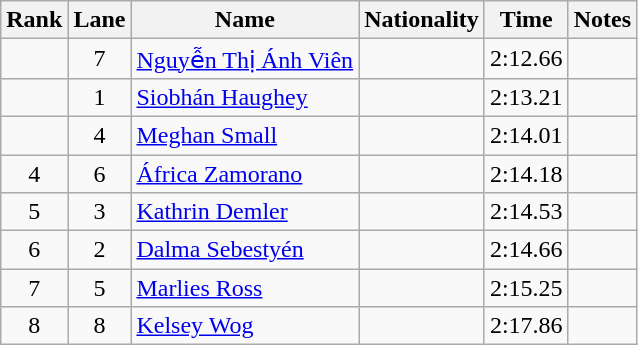<table class="wikitable sortable" style="text-align:center">
<tr>
<th>Rank</th>
<th>Lane</th>
<th>Name</th>
<th>Nationality</th>
<th>Time</th>
<th>Notes</th>
</tr>
<tr>
<td></td>
<td>7</td>
<td align=left><a href='#'>Nguyễn Thị Ánh Viên</a></td>
<td align=left></td>
<td>2:12.66</td>
<td></td>
</tr>
<tr>
<td></td>
<td>1</td>
<td align=left><a href='#'>Siobhán Haughey</a></td>
<td align=left></td>
<td>2:13.21</td>
<td></td>
</tr>
<tr>
<td></td>
<td>4</td>
<td align=left><a href='#'>Meghan Small</a></td>
<td align=left></td>
<td>2:14.01</td>
<td></td>
</tr>
<tr>
<td>4</td>
<td>6</td>
<td align=left><a href='#'>África Zamorano</a></td>
<td align=left></td>
<td>2:14.18</td>
<td></td>
</tr>
<tr>
<td>5</td>
<td>3</td>
<td align=left><a href='#'>Kathrin Demler</a></td>
<td align=left></td>
<td>2:14.53</td>
<td></td>
</tr>
<tr>
<td>6</td>
<td>2</td>
<td align=left><a href='#'>Dalma Sebestyén</a></td>
<td align=left></td>
<td>2:14.66</td>
<td></td>
</tr>
<tr>
<td>7</td>
<td>5</td>
<td align=left><a href='#'>Marlies Ross</a></td>
<td align=left></td>
<td>2:15.25</td>
<td></td>
</tr>
<tr>
<td>8</td>
<td>8</td>
<td align=left><a href='#'>Kelsey Wog</a></td>
<td align=left></td>
<td>2:17.86</td>
<td></td>
</tr>
</table>
